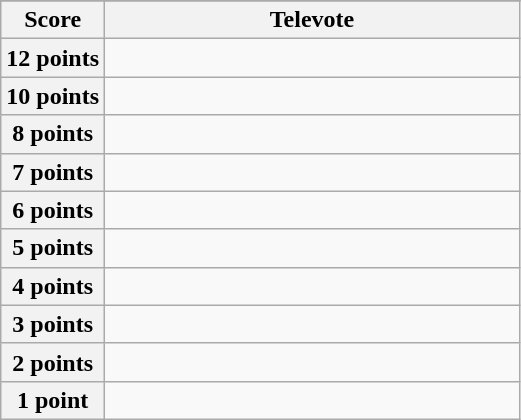<table class="wikitable">
<tr>
</tr>
<tr>
<th scope="col" width="20%">Score</th>
<th scope="col" width="80%">Televote</th>
</tr>
<tr>
<th scope="row">12 points</th>
<td></td>
</tr>
<tr>
<th scope="row">10 points</th>
<td></td>
</tr>
<tr>
<th scope="row">8 points</th>
<td></td>
</tr>
<tr>
<th scope="row">7 points</th>
<td></td>
</tr>
<tr>
<th scope="row">6 points</th>
<td></td>
</tr>
<tr>
<th scope="row">5 points</th>
<td></td>
</tr>
<tr>
<th scope="row">4 points</th>
<td></td>
</tr>
<tr>
<th scope="row">3 points</th>
<td></td>
</tr>
<tr>
<th scope="row">2 points</th>
<td></td>
</tr>
<tr>
<th scope="row">1 point</th>
<td></td>
</tr>
</table>
